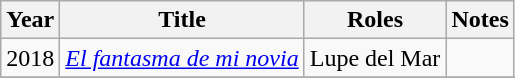<table class="wikitable sortable">
<tr>
<th>Year</th>
<th>Title</th>
<th>Roles</th>
<th>Notes</th>
</tr>
<tr>
<td>2018</td>
<td><em><a href='#'>El fantasma de mi novia</a></em></td>
<td>Lupe del Mar</td>
<td></td>
</tr>
<tr>
</tr>
</table>
